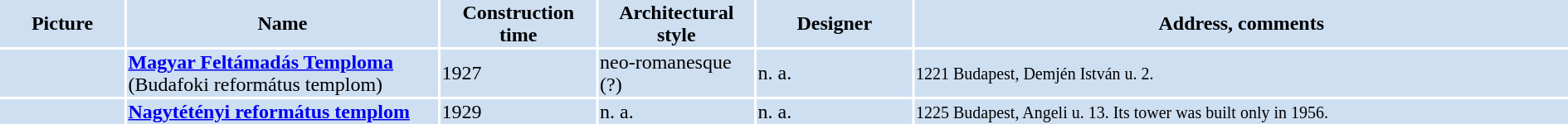<table width="100%">
<tr>
<th bgcolor="#CEDFF2" width="8%">Picture</th>
<th bgcolor="#CEDFF2" width="20%">Name</th>
<th bgcolor="#CEDFF2" width="10%">Construction time</th>
<th bgcolor="#CEDFF2" width="10%">Architectural style</th>
<th bgcolor="#CEDFF2" width="10%">Designer</th>
<th bgcolor="#CEDFF2" width="42%">Address, comments</th>
</tr>
<tr>
<td bgcolor="#CEDFF2"></td>
<td bgcolor="#CEDFF2"><strong><a href='#'>Magyar Feltámadás Temploma</a></strong> (Budafoki református templom)</td>
<td bgcolor="#CEDFF2">1927</td>
<td bgcolor="#CEDFF2">neo-romanesque (?)</td>
<td bgcolor="#CEDFF2">n. a.</td>
<td bgcolor="#CEDFF2"><small>1221 Budapest, Demjén István u. 2. </small></td>
</tr>
<tr>
<td bgcolor="#CEDFF2"></td>
<td bgcolor="#CEDFF2"><strong><a href='#'>Nagytétényi református templom</a></strong></td>
<td bgcolor="#CEDFF2">1929</td>
<td bgcolor="#CEDFF2">n. a.</td>
<td bgcolor="#CEDFF2">n. a.</td>
<td bgcolor="#CEDFF2"><small>1225 Budapest, Angeli u. 13. Its tower was built only in 1956.</small></td>
</tr>
</table>
